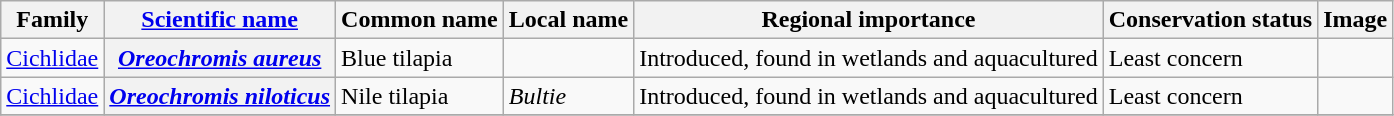<table class="wikitable sortable">
<tr>
<th>Family</th>
<th><a href='#'>Scientific name</a></th>
<th><strong>Common name</strong></th>
<th><strong>Local name</strong></th>
<th>Regional importance</th>
<th>Conservation status</th>
<th>Image</th>
</tr>
<tr>
<td><a href='#'>Cichlidae</a></td>
<th><em><a href='#'>Oreochromis aureus</a></em></th>
<td>Blue tilapia</td>
<td></td>
<td>Introduced, found in wetlands and aquacultured</td>
<td>Least concern</td>
<td></td>
</tr>
<tr>
<td><a href='#'>Cichlidae</a></td>
<th><em><a href='#'>Oreochromis niloticus</a></em></th>
<td>Nile tilapia</td>
<td><em>Bultie</em></td>
<td>Introduced, found in wetlands and aquacultured</td>
<td>Least concern</td>
<td></td>
</tr>
<tr>
</tr>
</table>
